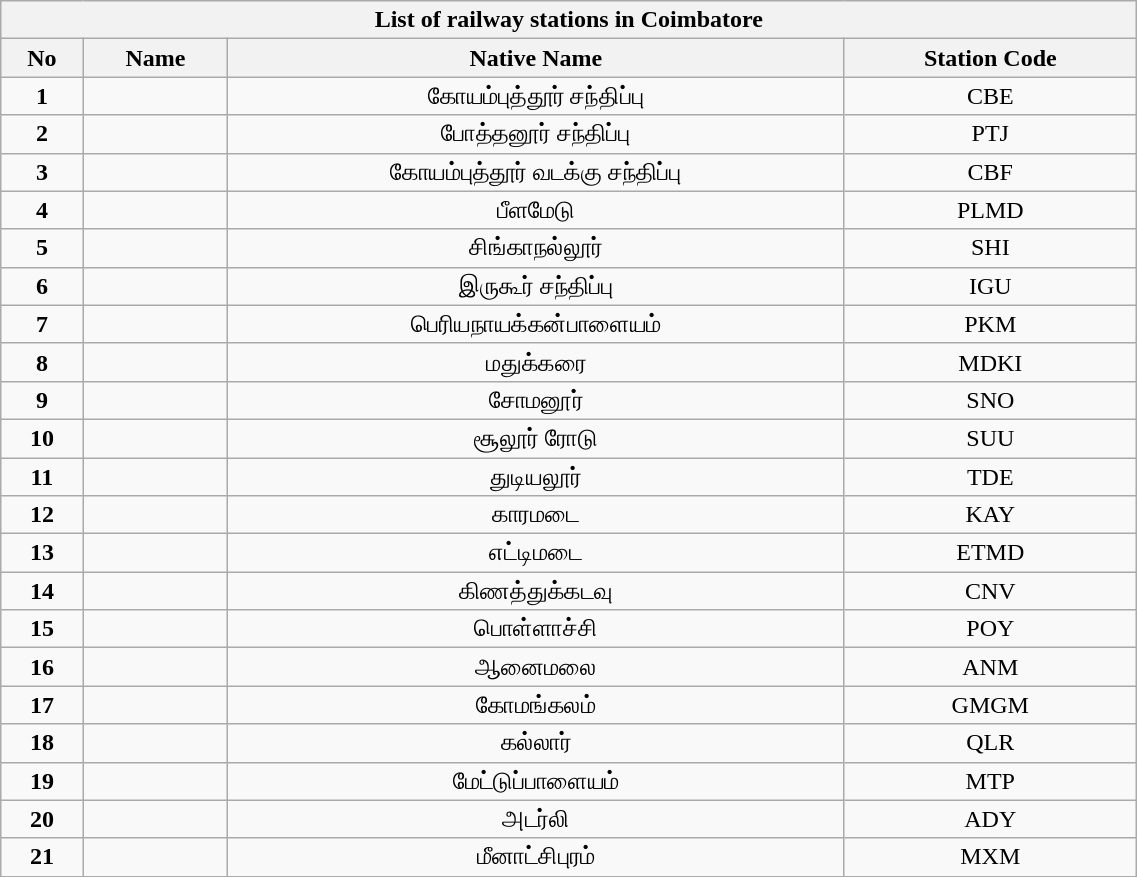<table class="wikitable"  style="text-align:center; width:60%;">
<tr>
<th colspan="4">List of railway stations in Coimbatore</th>
</tr>
<tr>
<th>No</th>
<th>Name</th>
<th>Native Name</th>
<th>Station Code</th>
</tr>
<tr>
<td><strong>1</strong></td>
<td></td>
<td>கோயம்புத்தூர் சந்திப்பு</td>
<td>CBE</td>
</tr>
<tr>
<td><strong>2</strong></td>
<td></td>
<td>போத்தனூர் சந்திப்பு</td>
<td>PTJ</td>
</tr>
<tr>
<td><strong>3</strong></td>
<td></td>
<td>கோயம்புத்தூர் வடக்கு சந்திப்பு</td>
<td>CBF</td>
</tr>
<tr>
<td><strong>4</strong></td>
<td></td>
<td>பீளமேடு</td>
<td>PLMD</td>
</tr>
<tr>
<td><strong>5</strong></td>
<td></td>
<td>சிங்காநல்லூர்</td>
<td>SHI</td>
</tr>
<tr>
<td><strong>6</strong></td>
<td></td>
<td>இருகூர் சந்திப்பு</td>
<td>IGU</td>
</tr>
<tr>
<td><strong>7</strong></td>
<td></td>
<td>பெரியநாயக்கன்பாளையம்</td>
<td>PKM</td>
</tr>
<tr>
<td><strong>8</strong></td>
<td></td>
<td>மதுக்கரை</td>
<td>MDKI</td>
</tr>
<tr>
<td><strong>9</strong></td>
<td></td>
<td>சோமனூர்</td>
<td>SNO</td>
</tr>
<tr>
<td><strong>10</strong></td>
<td></td>
<td>சூலூர் ரோடு</td>
<td>SUU</td>
</tr>
<tr>
<td><strong>11</strong></td>
<td></td>
<td>துடியலூர்</td>
<td>TDE</td>
</tr>
<tr>
<td><strong>12</strong></td>
<td></td>
<td>காரமடை</td>
<td>KAY</td>
</tr>
<tr>
<td><strong>13</strong></td>
<td></td>
<td>எட்டிமடை</td>
<td>ETMD</td>
</tr>
<tr>
<td><strong>14</strong></td>
<td></td>
<td>கிணத்துக்கடவு</td>
<td>CNV</td>
</tr>
<tr>
<td><strong>15</strong></td>
<td></td>
<td>பொள்ளாச்சி</td>
<td>POY </td>
</tr>
<tr>
<td><strong>16</strong></td>
<td></td>
<td>ஆனைமலை</td>
<td>ANM </td>
</tr>
<tr>
<td><strong>17</strong></td>
<td></td>
<td>கோமங்கலம்</td>
<td>GMGM </td>
</tr>
<tr>
<td><strong>18</strong></td>
<td></td>
<td>கல்லார்</td>
<td>QLR </td>
</tr>
<tr>
<td><strong>19</strong></td>
<td></td>
<td>மேட்டுப்பாளையம்</td>
<td>MTP </td>
</tr>
<tr>
<td><strong>20</strong></td>
<td></td>
<td>அடர்லி</td>
<td>ADY</td>
</tr>
<tr>
<td><strong>21</strong></td>
<td></td>
<td>மீனாட்சிபுரம்</td>
<td>MXM </td>
</tr>
</table>
